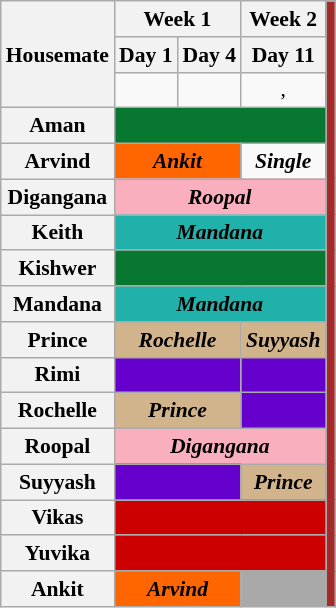<table class="wikitable" style="text-align:center; font-size:90%; ">
<tr>
<th rowspan="3">Housemate</th>
<th colspan="2">Week 1</th>
<th>Week 2</th>
<td rowspan="17" bgcolor="brown"><strong><em></em></strong></td>
</tr>
<tr>
<th>Day 1</th>
<th>Day 4</th>
<th>Day 11</th>
</tr>
<tr>
<td></td>
<td></td>
<td>, </td>
</tr>
<tr>
<th>Aman</th>
<td colspan="3" style="background:#087830"><strong><em></em></strong></td>
</tr>
<tr>
<th>Arvind</th>
<td colspan="2" style="background:#f60"><strong><em>Ankit</em></strong></td>
<td><strong><em>Single</em></strong></td>
</tr>
<tr>
<th>Digangana</th>
<td colspan="3" style="background:#FAAFBE"><strong><em>Roopal</em></strong></td>
</tr>
<tr>
<th>Keith</th>
<td colspan="3" style="background:#20B2AA"><strong><em>Mandana</em></strong></td>
</tr>
<tr>
<th>Kishwer</th>
<td colspan="3" style="background:#087830"><strong><em></em></strong></td>
</tr>
<tr>
<th>Mandana</th>
<td colspan="3" style="background:#20B2AA"><strong><em>Mandana</em></strong></td>
</tr>
<tr>
<th>Prince</th>
<td colspan="2" style="background:#D2B48C"><strong><em>Rochelle</em></strong></td>
<td style="background:#D2B48C"><strong><em>Suyyash</em></strong></td>
</tr>
<tr>
<th>Rimi</th>
<td colspan="2" style="background:#60c"><strong><em></em></strong></td>
<td style="background:#60c"><strong><em></em></strong></td>
</tr>
<tr>
<th>Rochelle</th>
<td colspan="2" style="background:#D2B48C"><strong><em>Prince</em></strong></td>
<td style="background:#60c"><strong><em></em></strong></td>
</tr>
<tr>
<th>Roopal</th>
<td colspan="3" style="background:#FAAFBE"><strong><em>Digangana</em></strong></td>
</tr>
<tr>
<th>Suyyash</th>
<td colspan="2" style="background:#60c"><strong><em></em></strong></td>
<td style="background:#D2B48C"><strong><em>Prince</em></strong></td>
</tr>
<tr>
<th>Vikas</th>
<td colspan="3" style="background:#c00"><strong><em></em></strong></td>
</tr>
<tr>
<th>Yuvika</th>
<td colspan="3" style="background:#c00"><strong><em></em></strong></td>
</tr>
<tr>
<th>Ankit</th>
<td colspan="2" style="background:#f60"><strong><em>Arvind</em></strong></td>
<td colspan="1" style="background:darkgrey"></td>
</tr>
</table>
